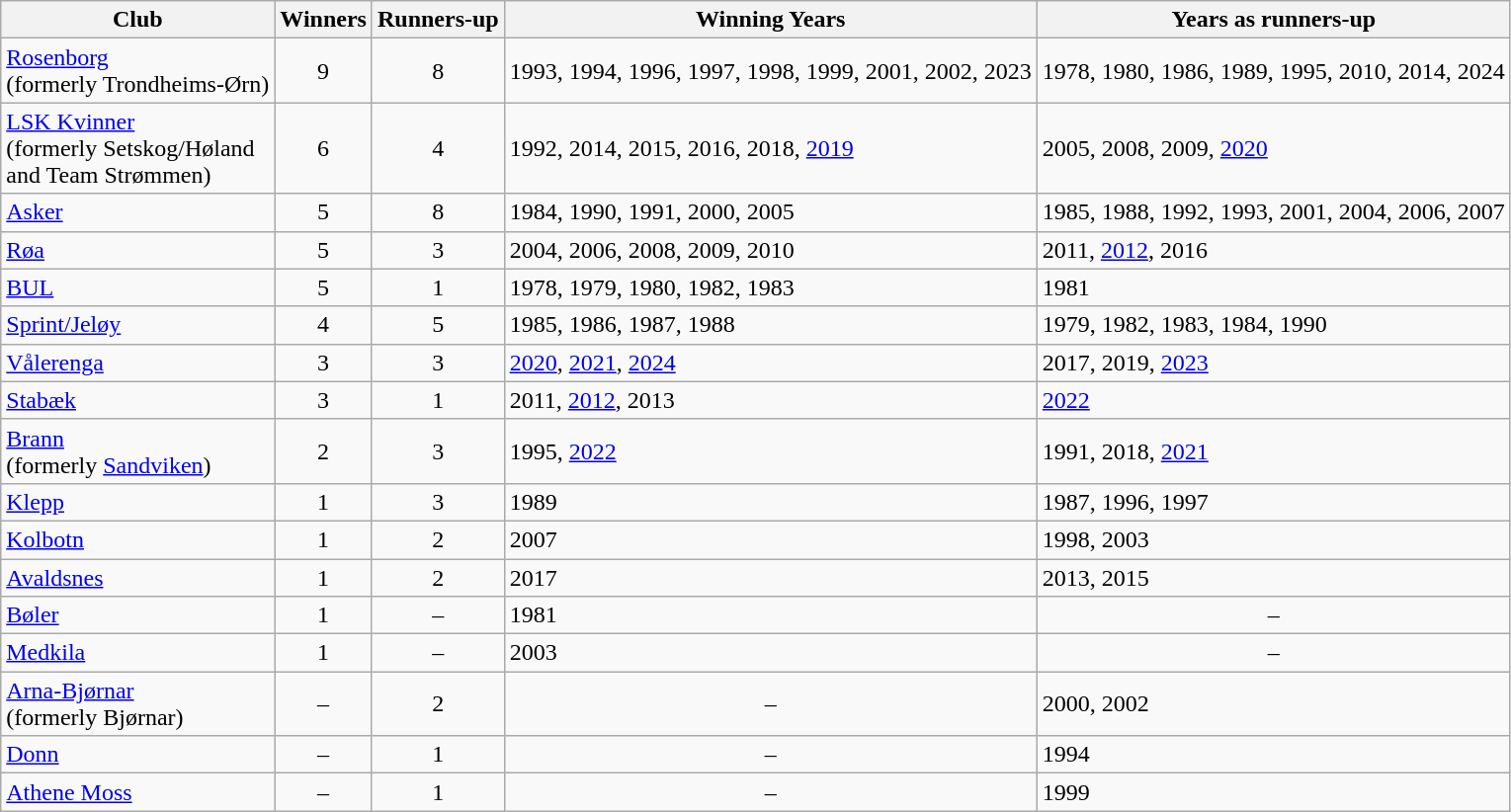<table class="wikitable">
<tr>
<th>Club</th>
<th>Winners</th>
<th>Runners-up</th>
<th>Winning Years</th>
<th>Years as runners-up</th>
</tr>
<tr>
<td><a href='#'>Rosenborg</a><br>(formerly Trondheims-Ørn)</td>
<td align=center>9</td>
<td align=center>8</td>
<td>1993, 1994, 1996, 1997, 1998, 1999, 2001, 2002, 2023</td>
<td>1978, 1980, 1986, 1989, 1995, 2010, 2014, 2024</td>
</tr>
<tr>
<td><a href='#'>LSK Kvinner</a><br>(formerly Setskog/Høland<br>and Team Strømmen)</td>
<td align=center>6</td>
<td align=center>4</td>
<td>1992, 2014, 2015, 2016, 2018, <a href='#'>2019</a></td>
<td>2005, 2008, 2009, <a href='#'>2020</a></td>
</tr>
<tr>
<td><a href='#'>Asker</a></td>
<td align=center>5</td>
<td align=center>8</td>
<td>1984, 1990, 1991, 2000, 2005</td>
<td>1985, 1988, 1992, 1993, 2001, 2004, 2006, 2007</td>
</tr>
<tr>
<td><a href='#'>Røa</a></td>
<td align=center>5</td>
<td align=center>3</td>
<td>2004, 2006, 2008, 2009, 2010</td>
<td>2011, <a href='#'>2012</a>, 2016</td>
</tr>
<tr>
<td><a href='#'>BUL</a></td>
<td align=center>5</td>
<td align=center>1</td>
<td>1978, 1979, 1980, 1982, 1983</td>
<td>1981</td>
</tr>
<tr>
<td><a href='#'>Sprint/Jeløy</a></td>
<td align=center>4</td>
<td align=center>5</td>
<td>1985, 1986, 1987, 1988</td>
<td>1979, 1982, 1983, 1984, 1990</td>
</tr>
<tr>
<td><a href='#'>Vålerenga</a></td>
<td align=center>3</td>
<td align=center>3</td>
<td><a href='#'>2020</a>, <a href='#'>2021</a>, <a href='#'>2024</a></td>
<td>2017, 2019, <a href='#'>2023</a></td>
</tr>
<tr>
<td><a href='#'>Stabæk</a></td>
<td align=center>3</td>
<td align=center>1</td>
<td>2011, <a href='#'>2012</a>, 2013</td>
<td><a href='#'>2022</a></td>
</tr>
<tr>
<td><a href='#'>Brann</a><br>(formerly <a href='#'>Sandviken</a>)</td>
<td align=center>2</td>
<td align=center>3</td>
<td>1995, <a href='#'>2022</a></td>
<td>1991, 2018, <a href='#'>2021</a></td>
</tr>
<tr>
<td><a href='#'>Klepp</a></td>
<td align=center>1</td>
<td align=center>3</td>
<td>1989</td>
<td>1987, 1996, 1997</td>
</tr>
<tr>
<td><a href='#'>Kolbotn</a></td>
<td align=center>1</td>
<td align=center>2</td>
<td>2007</td>
<td>1998, 2003</td>
</tr>
<tr>
<td><a href='#'>Avaldsnes</a></td>
<td align=center>1</td>
<td align=center>2</td>
<td>2017</td>
<td>2013, 2015</td>
</tr>
<tr>
<td><a href='#'>Bøler</a></td>
<td align=center>1</td>
<td align=center>–</td>
<td>1981</td>
<td align=center>–</td>
</tr>
<tr>
<td><a href='#'>Medkila</a></td>
<td align=center>1</td>
<td align=center>–</td>
<td>2003</td>
<td align=center>–</td>
</tr>
<tr>
<td><a href='#'>Arna-Bjørnar</a><br>(formerly Bjørnar)</td>
<td align=center>–</td>
<td align=center>2</td>
<td align=center>–</td>
<td>2000, 2002</td>
</tr>
<tr>
<td><a href='#'>Donn</a></td>
<td align=center>–</td>
<td align=center>1</td>
<td align=center>–</td>
<td>1994</td>
</tr>
<tr>
<td><a href='#'>Athene Moss</a></td>
<td align=center>–</td>
<td align=center>1</td>
<td align=center>–</td>
<td>1999</td>
</tr>
</table>
